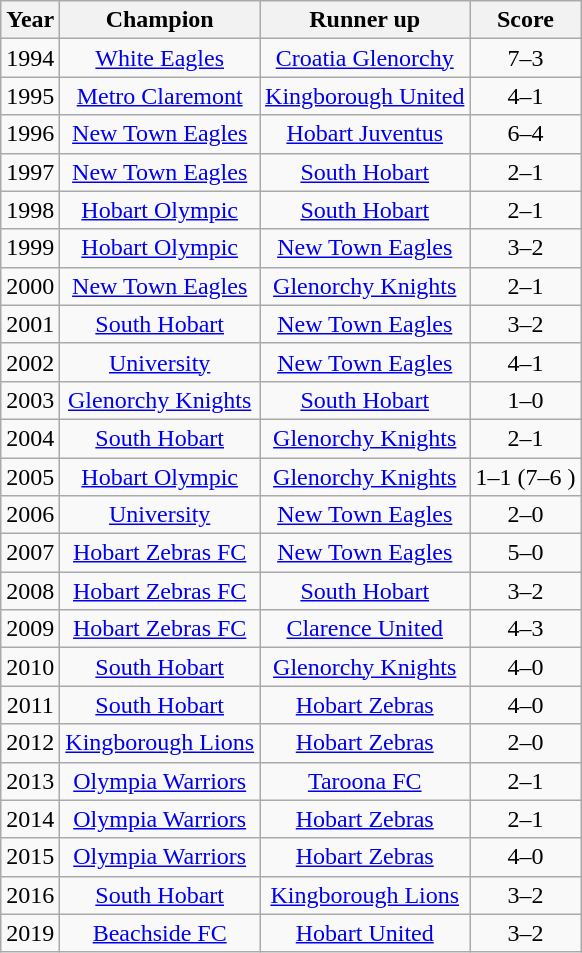<table class="wikitable" style="text-align:center">
<tr>
<th>Year</th>
<th>Champion</th>
<th>Runner up</th>
<th>Score</th>
</tr>
<tr>
<td>1994</td>
<td><a href='#'>White Eagles</a></td>
<td><a href='#'>Croatia Glenorchy</a></td>
<td>7–3</td>
</tr>
<tr>
<td>1995</td>
<td><a href='#'>Metro Claremont</a></td>
<td><a href='#'>Kingborough United</a></td>
<td>4–1</td>
</tr>
<tr>
<td>1996</td>
<td><a href='#'>New Town Eagles</a></td>
<td><a href='#'>Hobart Juventus</a></td>
<td>6–4</td>
</tr>
<tr>
<td>1997</td>
<td><a href='#'>New Town Eagles</a></td>
<td><a href='#'>South Hobart</a></td>
<td>2–1</td>
</tr>
<tr>
<td>1998</td>
<td><a href='#'>Hobart Olympic</a></td>
<td><a href='#'>South Hobart</a></td>
<td>2–1</td>
</tr>
<tr>
<td>1999</td>
<td><a href='#'>Hobart Olympic</a></td>
<td><a href='#'>New Town Eagles</a></td>
<td>3–2</td>
</tr>
<tr>
<td>2000</td>
<td><a href='#'>New Town Eagles</a></td>
<td><a href='#'>Glenorchy Knights</a></td>
<td>2–1</td>
</tr>
<tr>
<td>2001</td>
<td><a href='#'>South Hobart</a></td>
<td><a href='#'>New Town Eagles</a></td>
<td>3–2</td>
</tr>
<tr>
<td>2002</td>
<td><a href='#'>University</a></td>
<td><a href='#'>New Town Eagles</a></td>
<td>4–1</td>
</tr>
<tr>
<td>2003</td>
<td><a href='#'>Glenorchy Knights</a></td>
<td><a href='#'>South Hobart</a></td>
<td>1–0</td>
</tr>
<tr>
<td>2004</td>
<td><a href='#'>South Hobart</a></td>
<td><a href='#'>Glenorchy Knights</a></td>
<td>2–1</td>
</tr>
<tr>
<td>2005</td>
<td><a href='#'>Hobart Olympic</a></td>
<td><a href='#'>Glenorchy Knights</a></td>
<td>1–1 (7–6 )</td>
</tr>
<tr>
<td>2006</td>
<td><a href='#'>University</a></td>
<td><a href='#'>New Town Eagles</a></td>
<td>2–0</td>
</tr>
<tr>
<td>2007</td>
<td><a href='#'>Hobart Zebras FC</a></td>
<td><a href='#'>New Town Eagles</a></td>
<td>5–0</td>
</tr>
<tr>
<td>2008</td>
<td><a href='#'>Hobart Zebras FC</a></td>
<td><a href='#'>South Hobart</a></td>
<td>3–2</td>
</tr>
<tr>
<td>2009</td>
<td><a href='#'>Hobart Zebras FC</a></td>
<td><a href='#'>Clarence United</a></td>
<td>4–3</td>
</tr>
<tr>
<td>2010</td>
<td><a href='#'>South Hobart</a></td>
<td><a href='#'>Glenorchy Knights</a></td>
<td>4–0</td>
</tr>
<tr>
<td>2011</td>
<td><a href='#'>South Hobart</a></td>
<td><a href='#'>Hobart Zebras</a></td>
<td>4–0</td>
</tr>
<tr>
<td>2012</td>
<td><a href='#'>Kingborough Lions</a></td>
<td><a href='#'>Hobart Zebras</a></td>
<td>2–0</td>
</tr>
<tr>
<td>2013</td>
<td><a href='#'>Olympia Warriors</a></td>
<td><a href='#'>Taroona FC</a></td>
<td>2–1</td>
</tr>
<tr>
<td>2014</td>
<td><a href='#'>Olympia Warriors</a></td>
<td><a href='#'>Hobart Zebras</a></td>
<td>2–1</td>
</tr>
<tr>
<td>2015</td>
<td><a href='#'>Olympia Warriors</a></td>
<td><a href='#'>Hobart Zebras</a></td>
<td>4–0</td>
</tr>
<tr>
<td>2016</td>
<td><a href='#'>South Hobart</a></td>
<td><a href='#'>Kingborough Lions</a></td>
<td>3–2</td>
</tr>
<tr>
<td>2019</td>
<td><a href='#'>Beachside FC</a></td>
<td><a href='#'>Hobart United</a></td>
<td>3–2</td>
</tr>
</table>
